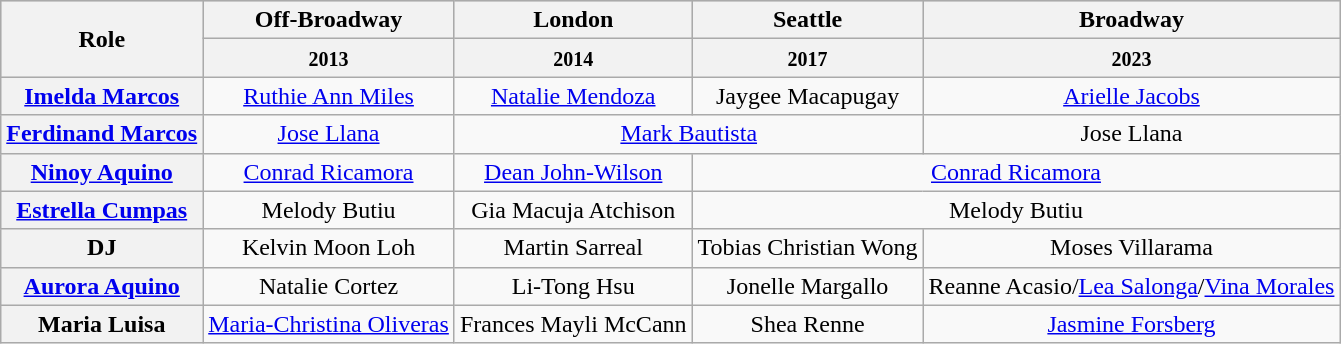<table class="wikitable">
<tr style="background:#ccc; text-align:center;">
<th rowspan="2"><strong>Role</strong></th>
<th><strong>Off-Broadway</strong></th>
<th><strong>London</strong></th>
<th><strong>Seattle</strong></th>
<th><strong>Broadway</strong></th>
</tr>
<tr>
<th><small>2013</small></th>
<th><small>2014</small></th>
<th><small>2017</small></th>
<th><small>2023</small></th>
</tr>
<tr>
<th><a href='#'>Imelda Marcos</a></th>
<td align="center"><a href='#'>Ruthie Ann Miles</a></td>
<td align="center"><a href='#'>Natalie Mendoza</a></td>
<td align=center>Jaygee Macapugay</td>
<td align=center><a href='#'>Arielle Jacobs</a></td>
</tr>
<tr>
<th><a href='#'>Ferdinand Marcos</a></th>
<td align="center"><a href='#'>Jose Llana</a></td>
<td colspan="2" align="center"><a href='#'>Mark Bautista</a></td>
<td align=center>Jose Llana</td>
</tr>
<tr>
<th><a href='#'>Ninoy Aquino</a></th>
<td align="center"><a href='#'>Conrad Ricamora</a></td>
<td align="center"><a href='#'>Dean John-Wilson</a></td>
<td colspan='2' align=center><a href='#'>Conrad Ricamora</a></td>
</tr>
<tr>
<th><a href='#'>Estrella Cumpas</a></th>
<td align="center">Melody Butiu</td>
<td align="center">Gia Macuja Atchison</td>
<td colspan='2' align=center>Melody Butiu</td>
</tr>
<tr>
<th>DJ</th>
<td align="center">Kelvin Moon Loh</td>
<td align="center">Martin Sarreal</td>
<td align=center>Tobias Christian Wong</td>
<td align=center>Moses Villarama</td>
</tr>
<tr>
<th><a href='#'>Aurora Aquino</a></th>
<td align="center">Natalie Cortez</td>
<td align="center">Li-Tong Hsu</td>
<td align=center>Jonelle Margallo</td>
<td align=center>Reanne Acasio/<a href='#'>Lea Salonga</a>/<a href='#'>Vina Morales</a></td>
</tr>
<tr>
<th>Maria Luisa</th>
<td align="center"><a href='#'>Maria-Christina Oliveras</a></td>
<td align="center">Frances Mayli McCann</td>
<td align=center>Shea Renne</td>
<td align=center><a href='#'>Jasmine Forsberg</a></td>
</tr>
</table>
